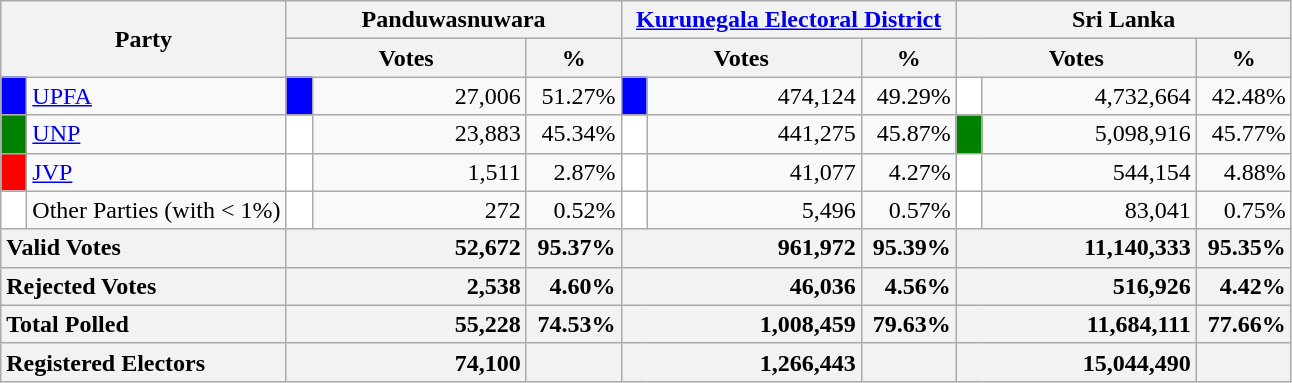<table class="wikitable">
<tr>
<th colspan="2" width="144px"rowspan="2">Party</th>
<th colspan="3" width="216px">Panduwasnuwara</th>
<th colspan="3" width="216px"><a href='#'>Kurunegala Electoral District</a></th>
<th colspan="3" width="216px">Sri Lanka</th>
</tr>
<tr>
<th colspan="2" width="144px">Votes</th>
<th>%</th>
<th colspan="2" width="144px">Votes</th>
<th>%</th>
<th colspan="2" width="144px">Votes</th>
<th>%</th>
</tr>
<tr>
<td style="background-color:blue;" width="10px"></td>
<td style="text-align:left;"><a href='#'>UPFA</a></td>
<td style="background-color:blue;" width="10px"></td>
<td style="text-align:right;">27,006</td>
<td style="text-align:right;">51.27%</td>
<td style="background-color:blue;" width="10px"></td>
<td style="text-align:right;">474,124</td>
<td style="text-align:right;">49.29%</td>
<td style="background-color:white;" width="10px"></td>
<td style="text-align:right;">4,732,664</td>
<td style="text-align:right;">42.48%</td>
</tr>
<tr>
<td style="background-color:green;" width="10px"></td>
<td style="text-align:left;"><a href='#'>UNP</a></td>
<td style="background-color:white;" width="10px"></td>
<td style="text-align:right;">23,883</td>
<td style="text-align:right;">45.34%</td>
<td style="background-color:white;" width="10px"></td>
<td style="text-align:right;">441,275</td>
<td style="text-align:right;">45.87%</td>
<td style="background-color:green;" width="10px"></td>
<td style="text-align:right;">5,098,916</td>
<td style="text-align:right;">45.77%</td>
</tr>
<tr>
<td style="background-color:red;" width="10px"></td>
<td style="text-align:left;"><a href='#'>JVP</a></td>
<td style="background-color:white;" width="10px"></td>
<td style="text-align:right;">1,511</td>
<td style="text-align:right;">2.87%</td>
<td style="background-color:white;" width="10px"></td>
<td style="text-align:right;">41,077</td>
<td style="text-align:right;">4.27%</td>
<td style="background-color:white;" width="10px"></td>
<td style="text-align:right;">544,154</td>
<td style="text-align:right;">4.88%</td>
</tr>
<tr>
<td style="background-color:white;" width="10px"></td>
<td style="text-align:left;">Other Parties (with < 1%)</td>
<td style="background-color:white;" width="10px"></td>
<td style="text-align:right;">272</td>
<td style="text-align:right;">0.52%</td>
<td style="background-color:white;" width="10px"></td>
<td style="text-align:right;">5,496</td>
<td style="text-align:right;">0.57%</td>
<td style="background-color:white;" width="10px"></td>
<td style="text-align:right;">83,041</td>
<td style="text-align:right;">0.75%</td>
</tr>
<tr>
<th colspan="2" width="144px"style="text-align:left;">Valid Votes</th>
<th style="text-align:right;"colspan="2" width="144px">52,672</th>
<th style="text-align:right;">95.37%</th>
<th style="text-align:right;"colspan="2" width="144px">961,972</th>
<th style="text-align:right;">95.39%</th>
<th style="text-align:right;"colspan="2" width="144px">11,140,333</th>
<th style="text-align:right;">95.35%</th>
</tr>
<tr>
<th colspan="2" width="144px"style="text-align:left;">Rejected Votes</th>
<th style="text-align:right;"colspan="2" width="144px">2,538</th>
<th style="text-align:right;">4.60%</th>
<th style="text-align:right;"colspan="2" width="144px">46,036</th>
<th style="text-align:right;">4.56%</th>
<th style="text-align:right;"colspan="2" width="144px">516,926</th>
<th style="text-align:right;">4.42%</th>
</tr>
<tr>
<th colspan="2" width="144px"style="text-align:left;">Total Polled</th>
<th style="text-align:right;"colspan="2" width="144px">55,228</th>
<th style="text-align:right;">74.53%</th>
<th style="text-align:right;"colspan="2" width="144px">1,008,459</th>
<th style="text-align:right;">79.63%</th>
<th style="text-align:right;"colspan="2" width="144px">11,684,111</th>
<th style="text-align:right;">77.66%</th>
</tr>
<tr>
<th colspan="2" width="144px"style="text-align:left;">Registered Electors</th>
<th style="text-align:right;"colspan="2" width="144px">74,100</th>
<th></th>
<th style="text-align:right;"colspan="2" width="144px">1,266,443</th>
<th></th>
<th style="text-align:right;"colspan="2" width="144px">15,044,490</th>
<th></th>
</tr>
</table>
